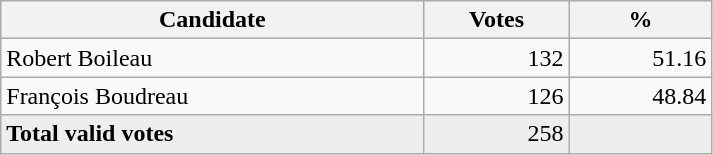<table style="width:475px;" class="wikitable">
<tr>
<th align="center">Candidate</th>
<th align="center">Votes</th>
<th align="center">%</th>
</tr>
<tr>
<td align="left">Robert Boileau</td>
<td align="right">132</td>
<td align="right">51.16</td>
</tr>
<tr>
<td align="left">François Boudreau</td>
<td align="right">126</td>
<td align="right">48.84</td>
</tr>
<tr bgcolor="#EEEEEE">
<td align="left"><strong>Total valid votes</strong></td>
<td align="right">258</td>
<td align="right"></td>
</tr>
</table>
